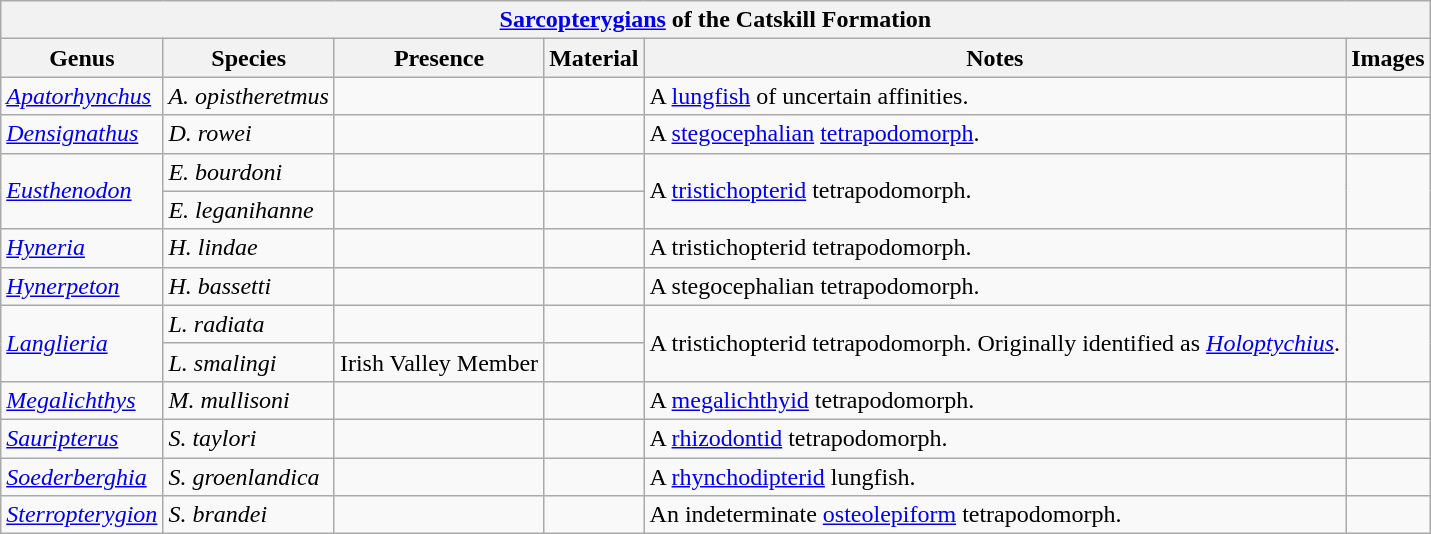<table class="wikitable" align="center">
<tr>
<th colspan="6" align="center"><a href='#'>Sarcopterygians</a> of the Catskill Formation</th>
</tr>
<tr>
<th>Genus</th>
<th>Species</th>
<th>Presence</th>
<th>Material</th>
<th>Notes</th>
<th>Images</th>
</tr>
<tr>
<td><em><a href='#'>Apatorhynchus</a></em></td>
<td><em>A. opistheretmus</em></td>
<td></td>
<td></td>
<td>A <a href='#'>lungfish</a> of uncertain affinities.</td>
<td></td>
</tr>
<tr>
<td><em><a href='#'>Densignathus</a></em></td>
<td><em>D. rowei</em></td>
<td></td>
<td></td>
<td>A <a href='#'>stegocephalian</a> <a href='#'>tetrapodomorph</a>.</td>
<td></td>
</tr>
<tr>
<td rowspan="2"><em><a href='#'>Eusthenodon</a></em></td>
<td><em>E. bourdoni</em></td>
<td></td>
<td></td>
<td rowspan="2">A <a href='#'>tristichopterid</a> tetrapodomorph.</td>
<td rowspan="2"></td>
</tr>
<tr>
<td><em>E. leganihanne</em></td>
<td></td>
<td></td>
</tr>
<tr>
<td><em><a href='#'>Hyneria</a></em></td>
<td><em>H. lindae</em></td>
<td></td>
<td></td>
<td>A tristichopterid tetrapodomorph.</td>
<td></td>
</tr>
<tr>
<td><em><a href='#'>Hynerpeton</a></em></td>
<td><em>H. bassetti</em></td>
<td></td>
<td></td>
<td>A stegocephalian tetrapodomorph.</td>
<td></td>
</tr>
<tr>
<td rowspan="2"><em><a href='#'>Langlieria</a></em></td>
<td><em>L. radiata</em></td>
<td></td>
<td></td>
<td rowspan="2">A tristichopterid tetrapodomorph. Originally identified as <em><a href='#'>Holoptychius</a></em>.</td>
<td rowspan="2"></td>
</tr>
<tr>
<td><em>L. smalingi</em></td>
<td>Irish Valley Member</td>
<td></td>
</tr>
<tr>
<td><em><a href='#'>Megalichthys</a></em></td>
<td><em>M. mullisoni</em></td>
<td></td>
<td></td>
<td>A <a href='#'>megalichthyid</a> tetrapodomorph.</td>
<td></td>
</tr>
<tr>
<td><em><a href='#'>Sauripterus</a></em></td>
<td><em>S. taylori</em></td>
<td></td>
<td></td>
<td>A <a href='#'>rhizodontid</a> tetrapodomorph.</td>
<td></td>
</tr>
<tr>
<td><em><a href='#'>Soederberghia</a></em></td>
<td><em>S. groenlandica</em></td>
<td></td>
<td></td>
<td>A <a href='#'>rhynchodipterid</a> lungfish.</td>
<td></td>
</tr>
<tr>
<td><em><a href='#'>Sterropterygion</a></em></td>
<td><em>S. brandei</em></td>
<td></td>
<td></td>
<td>An indeterminate <a href='#'>osteolepiform</a> tetrapodomorph.</td>
<td></td>
</tr>
</table>
